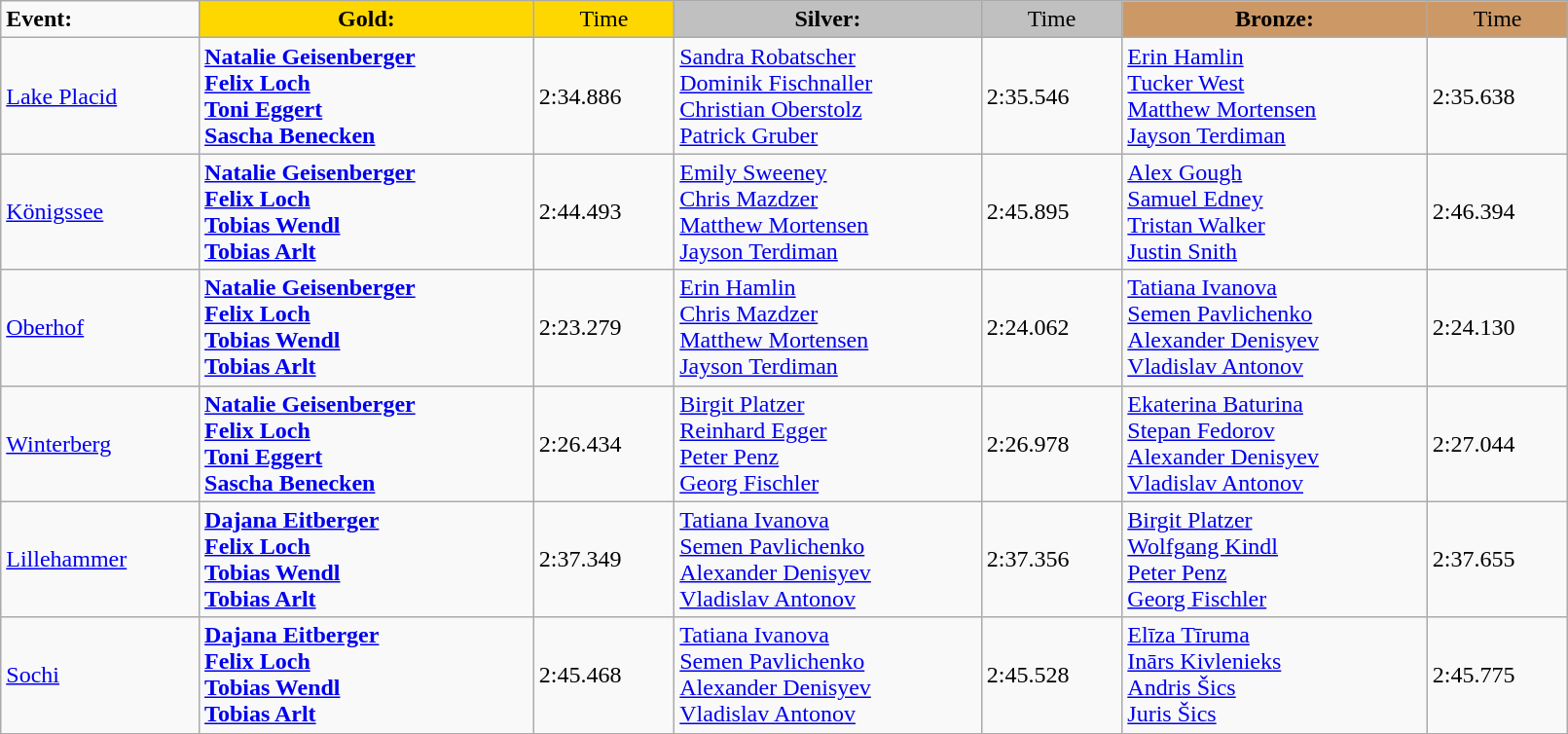<table class="wikitable" style="width:85%;">
<tr>
<td><strong>Event:</strong></td>
<td !  style="text-align:center; background:gold;"><strong>Gold:</strong></td>
<td !  style="text-align:center; background:gold;">Time</td>
<td !  style="text-align:center; background:silver;"><strong>Silver:</strong></td>
<td !  style="text-align:center; background:silver;">Time</td>
<td !  style="text-align:center; background:#c96;"><strong>Bronze:</strong></td>
<td !  style="text-align:center; background:#c96;">Time</td>
</tr>
<tr>
<td><a href='#'>Lake Placid</a></td>
<td><strong><a href='#'>Natalie Geisenberger</a><br><a href='#'>Felix Loch</a><br><a href='#'>Toni Eggert</a><br><a href='#'>Sascha Benecken</a></strong><br></td>
<td>2:34.886</td>
<td><a href='#'>Sandra Robatscher</a><br><a href='#'>Dominik Fischnaller</a><br><a href='#'>Christian Oberstolz</a><br><a href='#'>Patrick Gruber</a><br></td>
<td>2:35.546</td>
<td><a href='#'>Erin Hamlin</a><br><a href='#'>Tucker West</a><br><a href='#'>Matthew Mortensen</a><br><a href='#'>Jayson Terdiman</a><br></td>
<td>2:35.638</td>
</tr>
<tr>
<td><a href='#'>Königssee</a></td>
<td><strong><a href='#'>Natalie Geisenberger</a><br><a href='#'>Felix Loch</a><br><a href='#'>Tobias Wendl</a><br><a href='#'>Tobias Arlt</a></strong><br></td>
<td>2:44.493</td>
<td><a href='#'>Emily Sweeney</a><br><a href='#'>Chris Mazdzer</a><br><a href='#'>Matthew Mortensen</a><br><a href='#'>Jayson Terdiman</a><br></td>
<td>2:45.895</td>
<td><a href='#'>Alex Gough</a><br><a href='#'>Samuel Edney</a><br><a href='#'>Tristan Walker</a><br><a href='#'>Justin Snith</a><br></td>
<td>2:46.394</td>
</tr>
<tr>
<td><a href='#'>Oberhof</a></td>
<td><strong><a href='#'>Natalie Geisenberger</a><br><a href='#'>Felix Loch</a><br><a href='#'>Tobias Wendl</a><br><a href='#'>Tobias Arlt</a></strong><br></td>
<td>2:23.279</td>
<td><a href='#'>Erin Hamlin</a><br><a href='#'>Chris Mazdzer</a><br><a href='#'>Matthew Mortensen</a><br><a href='#'>Jayson Terdiman</a><br></td>
<td>2:24.062</td>
<td><a href='#'>Tatiana Ivanova</a><br><a href='#'>Semen Pavlichenko</a><br><a href='#'>Alexander Denisyev</a><br><a href='#'>Vladislav Antonov</a><br></td>
<td>2:24.130</td>
</tr>
<tr>
<td><a href='#'>Winterberg</a></td>
<td><strong><a href='#'>Natalie Geisenberger</a><br><a href='#'>Felix Loch</a><br><a href='#'>Toni Eggert</a><br><a href='#'>Sascha Benecken</a></strong><br></td>
<td>2:26.434</td>
<td><a href='#'>Birgit Platzer</a><br><a href='#'>Reinhard Egger</a><br><a href='#'>Peter Penz</a><br><a href='#'>Georg Fischler</a><br></td>
<td>2:26.978</td>
<td><a href='#'>Ekaterina Baturina</a><br><a href='#'>Stepan Fedorov</a><br><a href='#'>Alexander Denisyev</a><br><a href='#'>Vladislav Antonov</a><br></td>
<td>2:27.044</td>
</tr>
<tr>
<td><a href='#'>Lillehammer</a></td>
<td><strong><a href='#'>Dajana Eitberger</a><br><a href='#'>Felix Loch</a><br><a href='#'>Tobias Wendl</a><br><a href='#'>Tobias Arlt</a></strong><br></td>
<td>2:37.349</td>
<td><a href='#'>Tatiana Ivanova</a><br><a href='#'>Semen Pavlichenko</a><br><a href='#'>Alexander Denisyev</a><br><a href='#'>Vladislav Antonov</a><br></td>
<td>2:37.356</td>
<td><a href='#'>Birgit Platzer</a><br><a href='#'>Wolfgang Kindl</a><br><a href='#'>Peter Penz</a><br><a href='#'>Georg Fischler</a><br></td>
<td>2:37.655</td>
</tr>
<tr>
<td><a href='#'>Sochi</a></td>
<td><strong><a href='#'>Dajana Eitberger</a><br><a href='#'>Felix Loch</a><br><a href='#'>Tobias Wendl</a><br><a href='#'>Tobias Arlt</a></strong><br></td>
<td>2:45.468</td>
<td><a href='#'>Tatiana Ivanova</a><br><a href='#'>Semen Pavlichenko</a><br><a href='#'>Alexander Denisyev</a><br><a href='#'>Vladislav Antonov</a><br></td>
<td>2:45.528</td>
<td><a href='#'>Elīza Tīruma</a><br><a href='#'>Inārs Kivlenieks</a><br><a href='#'>Andris Šics</a><br><a href='#'>Juris Šics</a><br></td>
<td>2:45.775</td>
</tr>
</table>
